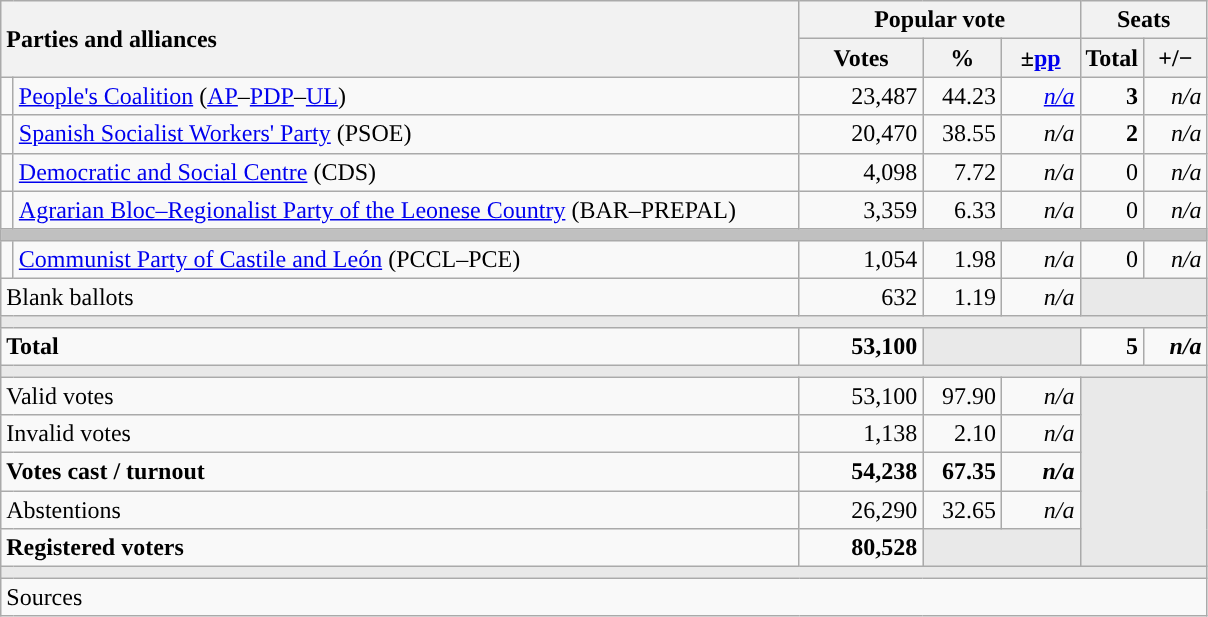<table class="wikitable" style="text-align:right;">
<tr>
<th style="text-align:left;" rowspan="2" colspan="2" width="525">Parties and alliances</th>
<th colspan="3">Popular vote</th>
<th colspan="2">Seats</th>
</tr>
<tr>
<th width="75">Votes</th>
<th width="45">%</th>
<th width="45">±<a href='#'>pp</a></th>
<th width="35">Total</th>
<th width="35">+/−</th>
</tr>
<tr>
<td width="1" style="color:inherit;background:"></td>
<td align="left"><a href='#'>People's Coalition</a> (<a href='#'>AP</a>–<a href='#'>PDP</a>–<a href='#'>UL</a>)</td>
<td>23,487</td>
<td>44.23</td>
<td><em><a href='#'>n/a</a></em></td>
<td><strong>3</strong></td>
<td><em>n/a</em></td>
</tr>
<tr>
<td style="color:inherit;background:"></td>
<td align="left"><a href='#'>Spanish Socialist Workers' Party</a> (PSOE)</td>
<td>20,470</td>
<td>38.55</td>
<td><em>n/a</em></td>
<td><strong>2</strong></td>
<td><em>n/a</em></td>
</tr>
<tr>
<td style="color:inherit;background:"></td>
<td align="left"><a href='#'>Democratic and Social Centre</a> (CDS)</td>
<td>4,098</td>
<td>7.72</td>
<td><em>n/a</em></td>
<td>0</td>
<td><em>n/a</em></td>
</tr>
<tr>
<td style="color:inherit;background:"></td>
<td align="left"><a href='#'>Agrarian Bloc–Regionalist Party of the Leonese Country</a> (BAR–PREPAL)</td>
<td>3,359</td>
<td>6.33</td>
<td><em>n/a</em></td>
<td>0</td>
<td><em>n/a</em></td>
</tr>
<tr>
<td colspan="7" bgcolor="#C0C0C0"></td>
</tr>
<tr>
<td style="color:inherit;background:"></td>
<td align="left"><a href='#'>Communist Party of Castile and León</a> (PCCL–PCE)</td>
<td>1,054</td>
<td>1.98</td>
<td><em>n/a</em></td>
<td>0</td>
<td><em>n/a</em></td>
</tr>
<tr>
<td align="left" colspan="2">Blank ballots</td>
<td>632</td>
<td>1.19</td>
<td><em>n/a</em></td>
<td bgcolor="#E9E9E9" colspan="2"></td>
</tr>
<tr>
<td colspan="7" bgcolor="#E9E9E9"></td>
</tr>
<tr style="font-weight:bold;">
<td align="left" colspan="2">Total</td>
<td>53,100</td>
<td bgcolor="#E9E9E9" colspan="2"></td>
<td>5</td>
<td><em>n/a</em></td>
</tr>
<tr>
<td colspan="7" bgcolor="#E9E9E9"></td>
</tr>
<tr>
<td align="left" colspan="2">Valid votes</td>
<td>53,100</td>
<td>97.90</td>
<td><em>n/a</em></td>
<td bgcolor="#E9E9E9" colspan="2" rowspan="5"></td>
</tr>
<tr>
<td align="left" colspan="2">Invalid votes</td>
<td>1,138</td>
<td>2.10</td>
<td><em>n/a</em></td>
</tr>
<tr style="font-weight:bold;">
<td align="left" colspan="2">Votes cast / turnout</td>
<td>54,238</td>
<td>67.35</td>
<td><em>n/a</em></td>
</tr>
<tr>
<td align="left" colspan="2">Abstentions</td>
<td>26,290</td>
<td>32.65</td>
<td><em>n/a</em></td>
</tr>
<tr style="font-weight:bold;">
<td align="left" colspan="2">Registered voters</td>
<td>80,528</td>
<td bgcolor="#E9E9E9" colspan="2"></td>
</tr>
<tr>
<td colspan="7" bgcolor="#E9E9E9"></td>
</tr>
<tr>
<td align="left" colspan="7">Sources</td>
</tr>
</table>
